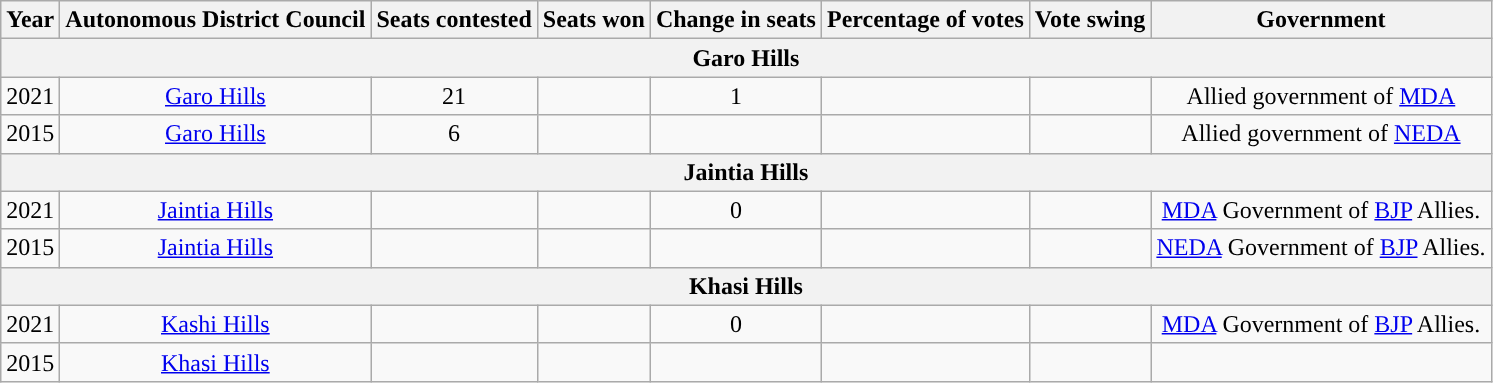<table class="wikitable" style="text-align:center">
<tr>
<th Style="background-color:">Year</th>
<th Style="background-color:">Autonomous District Council</th>
<th Style="background-color:">Seats contested</th>
<th Style="background-color:">Seats won</th>
<th Style="background-color:">Change in seats</th>
<th Style="background-color:">Percentage of votes</th>
<th Style="background-color:">Vote swing</th>
<th Style="background-color:">Government</th>
</tr>
<tr>
<th colspan=8>Garo Hills</th>
</tr>
<tr>
<td>2021</td>
<td><a href='#'>Garo Hills</a></td>
<td>21</td>
<td></td>
<td> 1</td>
<td></td>
<td></td>
<td>Allied government of <a href='#'>MDA</a></td>
</tr>
<tr>
<td>2015</td>
<td><a href='#'>Garo Hills</a></td>
<td>6</td>
<td></td>
<td></td>
<td></td>
<td></td>
<td>Allied government of <a href='#'>NEDA</a></td>
</tr>
<tr>
<th colspan=8>Jaintia Hills</th>
</tr>
<tr>
<td>2021</td>
<td><a href='#'>Jaintia Hills</a></td>
<td></td>
<td></td>
<td> 0</td>
<td></td>
<td></td>
<td><a href='#'>MDA</a> Government of <a href='#'>BJP</a> Allies.</td>
</tr>
<tr>
<td>2015</td>
<td><a href='#'>Jaintia Hills</a></td>
<td></td>
<td></td>
<td></td>
<td></td>
<td></td>
<td><a href='#'>NEDA</a> Government of <a href='#'>BJP</a> Allies.</td>
</tr>
<tr>
<th colspan=8>Khasi Hills</th>
</tr>
<tr>
<td>2021</td>
<td><a href='#'>Kashi Hills</a></td>
<td></td>
<td></td>
<td> 0</td>
<td></td>
<td></td>
<td><a href='#'>MDA</a> Government of <a href='#'>BJP</a> Allies.</td>
</tr>
<tr>
<td>2015</td>
<td><a href='#'>Khasi Hills</a></td>
<td></td>
<td></td>
<td></td>
<td></td>
<td></td>
<td></td>
</tr>
</table>
